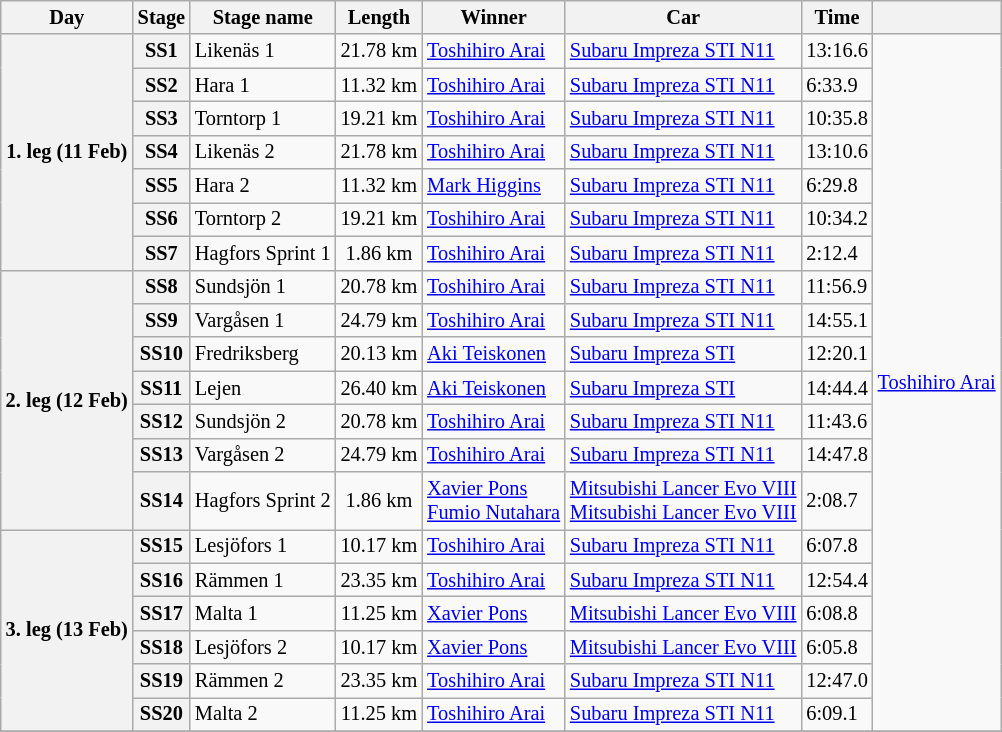<table class="wikitable" style="font-size: 85%;">
<tr>
<th>Day</th>
<th>Stage</th>
<th>Stage name</th>
<th>Length</th>
<th>Winner</th>
<th>Car</th>
<th>Time</th>
<th></th>
</tr>
<tr>
<th rowspan="7">1. leg (11 Feb)</th>
<th>SS1</th>
<td>Likenäs 1</td>
<td align="center">21.78 km</td>
<td> <a href='#'>Toshihiro Arai</a></td>
<td><a href='#'>Subaru Impreza STI N11</a></td>
<td>13:16.6</td>
<td rowspan="20"> <a href='#'>Toshihiro Arai</a></td>
</tr>
<tr>
<th>SS2</th>
<td>Hara 1</td>
<td align="center">11.32 km</td>
<td> <a href='#'>Toshihiro Arai</a></td>
<td><a href='#'>Subaru Impreza STI N11</a></td>
<td>6:33.9</td>
</tr>
<tr>
<th>SS3</th>
<td>Torntorp 1</td>
<td align="center">19.21 km</td>
<td> <a href='#'>Toshihiro Arai</a></td>
<td><a href='#'>Subaru Impreza STI N11</a></td>
<td>10:35.8</td>
</tr>
<tr>
<th>SS4</th>
<td>Likenäs 2</td>
<td align="center">21.78 km</td>
<td> <a href='#'>Toshihiro Arai</a></td>
<td><a href='#'>Subaru Impreza STI N11</a></td>
<td>13:10.6</td>
</tr>
<tr>
<th>SS5</th>
<td>Hara 2</td>
<td align="center">11.32 km</td>
<td> <a href='#'>Mark Higgins</a></td>
<td><a href='#'>Subaru Impreza STI N11</a></td>
<td>6:29.8</td>
</tr>
<tr>
<th>SS6</th>
<td>Torntorp 2</td>
<td align="center">19.21 km</td>
<td> <a href='#'>Toshihiro Arai</a></td>
<td><a href='#'>Subaru Impreza STI N11</a></td>
<td>10:34.2</td>
</tr>
<tr>
<th>SS7</th>
<td>Hagfors Sprint 1</td>
<td align="center">1.86 km</td>
<td> <a href='#'>Toshihiro Arai</a></td>
<td><a href='#'>Subaru Impreza STI N11</a></td>
<td>2:12.4</td>
</tr>
<tr>
<th rowspan="7">2. leg (12 Feb)</th>
<th>SS8</th>
<td>Sundsjön 1</td>
<td align="center">20.78 km</td>
<td> <a href='#'>Toshihiro Arai</a></td>
<td><a href='#'>Subaru Impreza STI N11</a></td>
<td>11:56.9</td>
</tr>
<tr>
<th>SS9</th>
<td>Vargåsen 1</td>
<td align="center">24.79 km</td>
<td> <a href='#'>Toshihiro Arai</a></td>
<td><a href='#'>Subaru Impreza STI N11</a></td>
<td>14:55.1</td>
</tr>
<tr>
<th>SS10</th>
<td>Fredriksberg</td>
<td align="center">20.13 km</td>
<td> <a href='#'>Aki Teiskonen</a></td>
<td><a href='#'>Subaru Impreza STI</a></td>
<td>12:20.1</td>
</tr>
<tr>
<th>SS11</th>
<td>Lejen</td>
<td align="center">26.40 km</td>
<td> <a href='#'>Aki Teiskonen</a></td>
<td><a href='#'>Subaru Impreza STI</a></td>
<td>14:44.4</td>
</tr>
<tr>
<th>SS12</th>
<td>Sundsjön 2</td>
<td align="center">20.78 km</td>
<td> <a href='#'>Toshihiro Arai</a></td>
<td><a href='#'>Subaru Impreza STI N11</a></td>
<td>11:43.6</td>
</tr>
<tr>
<th>SS13</th>
<td>Vargåsen 2</td>
<td align="center">24.79 km</td>
<td> <a href='#'>Toshihiro Arai</a></td>
<td><a href='#'>Subaru Impreza STI N11</a></td>
<td>14:47.8</td>
</tr>
<tr>
<th>SS14</th>
<td>Hagfors Sprint 2</td>
<td align="center">1.86 km</td>
<td> <a href='#'>Xavier Pons</a><br> <a href='#'>Fumio Nutahara</a></td>
<td><a href='#'>Mitsubishi Lancer Evo VIII</a><br><a href='#'>Mitsubishi Lancer Evo VIII</a></td>
<td>2:08.7</td>
</tr>
<tr>
<th rowspan="6">3. leg (13 Feb)</th>
<th>SS15</th>
<td>Lesjöfors 1</td>
<td align="center">10.17 km</td>
<td> <a href='#'>Toshihiro Arai</a></td>
<td><a href='#'>Subaru Impreza STI N11</a></td>
<td>6:07.8</td>
</tr>
<tr>
<th>SS16</th>
<td>Rämmen 1</td>
<td align="center">23.35 km</td>
<td> <a href='#'>Toshihiro Arai</a></td>
<td><a href='#'>Subaru Impreza STI N11</a></td>
<td>12:54.4</td>
</tr>
<tr>
<th>SS17</th>
<td>Malta 1</td>
<td align="center">11.25 km</td>
<td> <a href='#'>Xavier Pons</a></td>
<td><a href='#'>Mitsubishi Lancer Evo VIII</a></td>
<td>6:08.8</td>
</tr>
<tr>
<th>SS18</th>
<td>Lesjöfors 2</td>
<td align="center">10.17 km</td>
<td> <a href='#'>Xavier Pons</a></td>
<td><a href='#'>Mitsubishi Lancer Evo VIII</a></td>
<td>6:05.8</td>
</tr>
<tr>
<th>SS19</th>
<td>Rämmen 2</td>
<td align="center">23.35 km</td>
<td> <a href='#'>Toshihiro Arai</a></td>
<td><a href='#'>Subaru Impreza STI N11</a></td>
<td>12:47.0</td>
</tr>
<tr>
<th>SS20</th>
<td>Malta 2</td>
<td align="center">11.25 km</td>
<td> <a href='#'>Toshihiro Arai</a></td>
<td><a href='#'>Subaru Impreza STI N11</a></td>
<td>6:09.1</td>
</tr>
<tr>
</tr>
</table>
